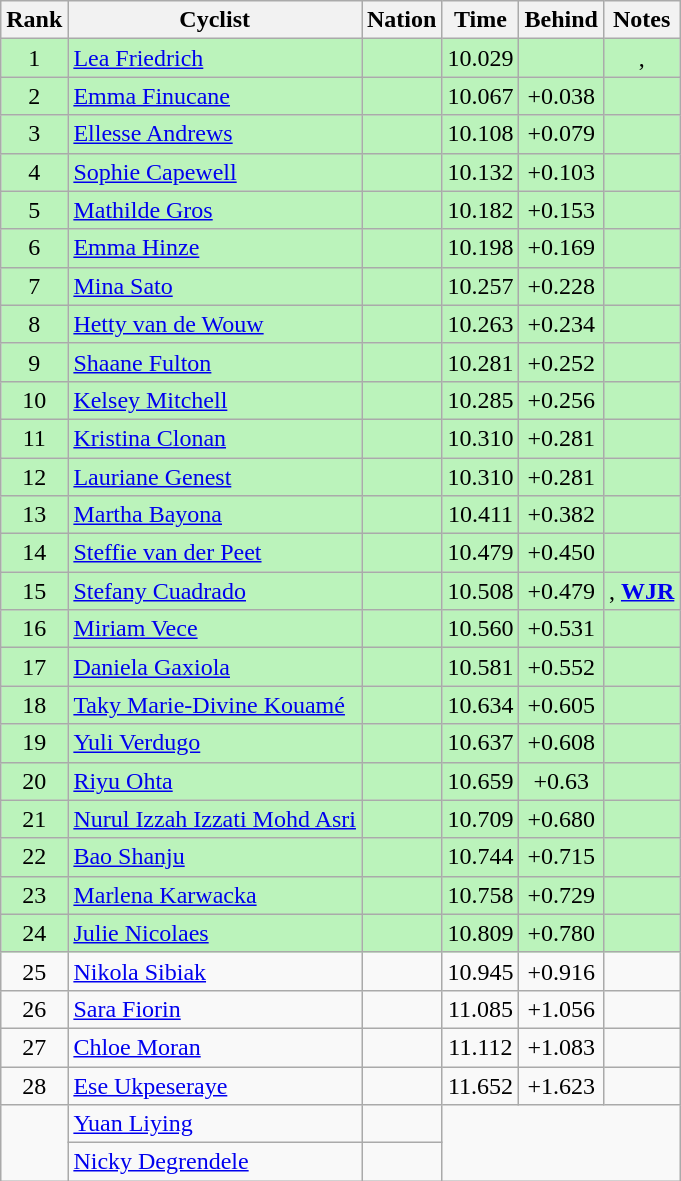<table class="wikitable sortable" style="text-align:center">
<tr>
<th>Rank</th>
<th>Cyclist</th>
<th>Nation</th>
<th>Time</th>
<th>Behind</th>
<th class="unsortable">Notes</th>
</tr>
<tr bgcolor=bbf3bb>
<td>1</td>
<td align=left><a href='#'>Lea Friedrich</a></td>
<td align=left></td>
<td>10.029</td>
<td></td>
<td>, </td>
</tr>
<tr bgcolor=bbf3bb>
<td>2</td>
<td align=left><a href='#'>Emma Finucane</a></td>
<td align=left></td>
<td>10.067</td>
<td>+0.038</td>
<td></td>
</tr>
<tr bgcolor=bbf3bb>
<td>3</td>
<td align=left><a href='#'>Ellesse Andrews</a></td>
<td align=left></td>
<td>10.108</td>
<td>+0.079</td>
<td></td>
</tr>
<tr bgcolor=bbf3bb>
<td>4</td>
<td align=left><a href='#'>Sophie Capewell</a></td>
<td align=left></td>
<td>10.132</td>
<td>+0.103</td>
<td></td>
</tr>
<tr bgcolor=bbf3bb>
<td>5</td>
<td align=left><a href='#'>Mathilde Gros</a></td>
<td align=left></td>
<td>10.182</td>
<td>+0.153</td>
<td></td>
</tr>
<tr bgcolor=bbf3bb>
<td>6</td>
<td align=left><a href='#'>Emma Hinze</a></td>
<td align=left></td>
<td>10.198</td>
<td>+0.169</td>
<td></td>
</tr>
<tr bgcolor=bbf3bb>
<td>7</td>
<td align=left><a href='#'>Mina Sato</a></td>
<td align=left></td>
<td>10.257</td>
<td>+0.228</td>
<td></td>
</tr>
<tr bgcolor=bbf3bb>
<td>8</td>
<td align=left><a href='#'>Hetty van de Wouw</a></td>
<td align=left></td>
<td>10.263</td>
<td>+0.234</td>
<td></td>
</tr>
<tr bgcolor=bbf3bb>
<td>9</td>
<td align=left><a href='#'>Shaane Fulton</a></td>
<td align=left></td>
<td>10.281</td>
<td>+0.252</td>
<td></td>
</tr>
<tr bgcolor=bbf3bb>
<td>10</td>
<td align=left><a href='#'>Kelsey Mitchell</a></td>
<td align=left></td>
<td>10.285</td>
<td>+0.256</td>
<td></td>
</tr>
<tr bgcolor=bbf3bb>
<td>11</td>
<td align=left><a href='#'>Kristina Clonan</a></td>
<td align=left></td>
<td>10.310</td>
<td>+0.281</td>
<td></td>
</tr>
<tr bgcolor=bbf3bb>
<td>12</td>
<td align=left><a href='#'>Lauriane Genest</a></td>
<td align=left></td>
<td>10.310</td>
<td>+0.281</td>
<td></td>
</tr>
<tr bgcolor=bbf3bb>
<td>13</td>
<td align=left><a href='#'>Martha Bayona</a></td>
<td align=left></td>
<td>10.411</td>
<td>+0.382</td>
<td></td>
</tr>
<tr bgcolor=bbf3bb>
<td>14</td>
<td align=left><a href='#'>Steffie van der Peet</a></td>
<td align=left></td>
<td>10.479</td>
<td>+0.450</td>
<td></td>
</tr>
<tr bgcolor=bbf3bb>
<td>15</td>
<td align=left><a href='#'>Stefany Cuadrado</a></td>
<td align=left></td>
<td>10.508</td>
<td>+0.479</td>
<td>, <strong><a href='#'>WJR</a></strong></td>
</tr>
<tr bgcolor=bbf3bb>
<td>16</td>
<td align=left><a href='#'>Miriam Vece</a></td>
<td align=left></td>
<td>10.560</td>
<td>+0.531</td>
<td></td>
</tr>
<tr bgcolor=bbf3bb>
<td>17</td>
<td align=left><a href='#'>Daniela Gaxiola</a></td>
<td align=left></td>
<td>10.581</td>
<td>+0.552</td>
<td></td>
</tr>
<tr bgcolor=bbf3bb>
<td>18</td>
<td align=left><a href='#'>Taky Marie-Divine Kouamé</a></td>
<td align=left></td>
<td>10.634</td>
<td>+0.605</td>
<td></td>
</tr>
<tr bgcolor=bbf3bb>
<td>19</td>
<td align=left><a href='#'>Yuli Verdugo</a></td>
<td align=left></td>
<td>10.637</td>
<td>+0.608</td>
<td></td>
</tr>
<tr bgcolor=bbf3bb>
<td>20</td>
<td align=left><a href='#'>Riyu Ohta</a></td>
<td align=left></td>
<td>10.659</td>
<td>+0.63</td>
<td></td>
</tr>
<tr bgcolor=bbf3bb>
<td>21</td>
<td align=left><a href='#'>Nurul Izzah Izzati Mohd Asri</a></td>
<td align=left></td>
<td>10.709</td>
<td>+0.680</td>
<td></td>
</tr>
<tr bgcolor=bbf3bb>
<td>22</td>
<td align=left><a href='#'>Bao Shanju</a></td>
<td align=left></td>
<td>10.744</td>
<td>+0.715</td>
<td></td>
</tr>
<tr bgcolor=bbf3bb>
<td>23</td>
<td align=left><a href='#'>Marlena Karwacka</a></td>
<td align=left></td>
<td>10.758</td>
<td>+0.729</td>
<td></td>
</tr>
<tr bgcolor=bbf3bb>
<td>24</td>
<td align=left><a href='#'>Julie Nicolaes</a></td>
<td align=left></td>
<td>10.809</td>
<td>+0.780</td>
<td></td>
</tr>
<tr>
<td>25</td>
<td align=left><a href='#'>Nikola Sibiak</a></td>
<td align=left></td>
<td>10.945</td>
<td>+0.916</td>
<td></td>
</tr>
<tr>
<td>26</td>
<td align=left><a href='#'>Sara Fiorin</a></td>
<td align=left></td>
<td>11.085</td>
<td>+1.056</td>
<td></td>
</tr>
<tr>
<td>27</td>
<td align=left><a href='#'>Chloe Moran</a></td>
<td align=left></td>
<td>11.112</td>
<td>+1.083</td>
<td></td>
</tr>
<tr>
<td>28</td>
<td align=left><a href='#'>Ese Ukpeseraye</a></td>
<td align=left></td>
<td>11.652</td>
<td>+1.623</td>
<td></td>
</tr>
<tr>
<td rowspan=2></td>
<td align=left><a href='#'>Yuan Liying</a></td>
<td align=left></td>
<td colspan=3 rowspan=2></td>
</tr>
<tr>
<td align=left><a href='#'>Nicky Degrendele</a></td>
<td align=left></td>
</tr>
</table>
